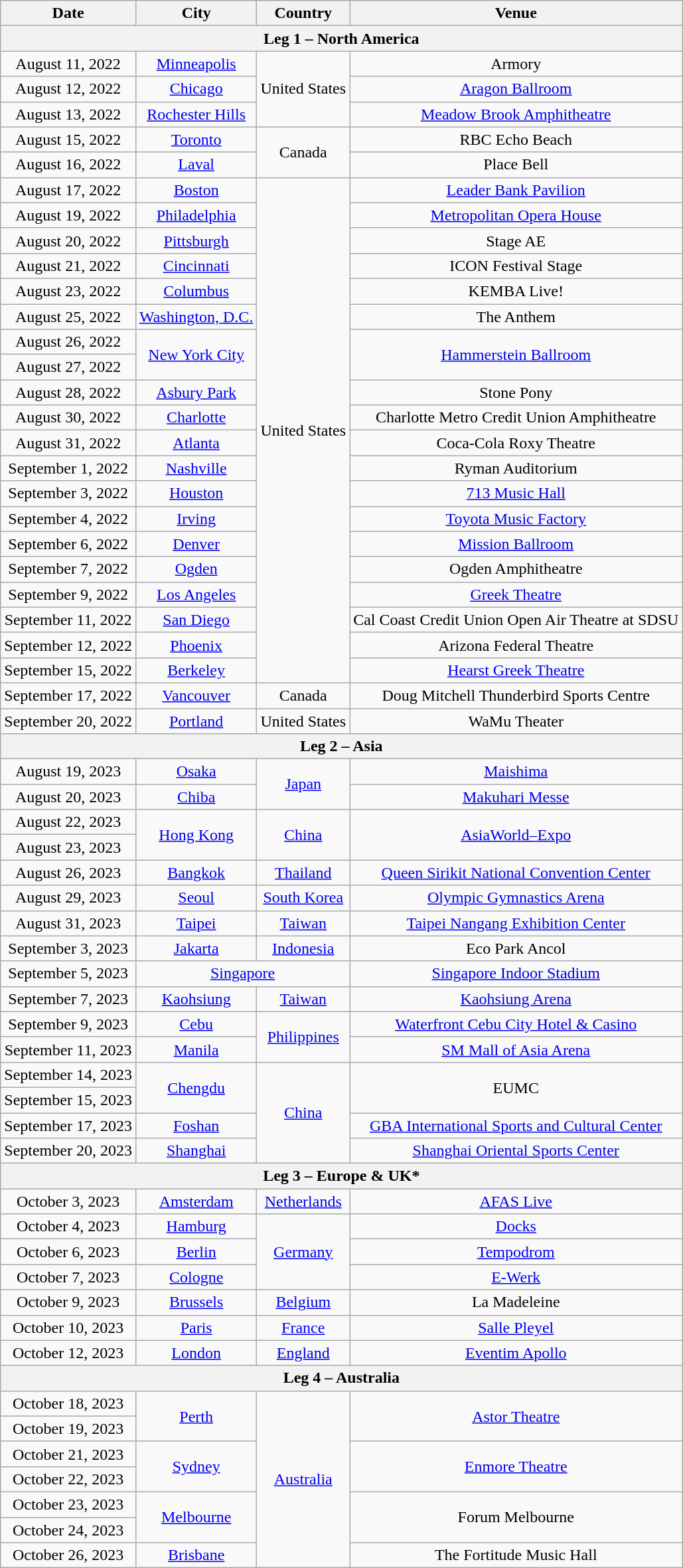<table class="wikitable" style="text-align:center;">
<tr>
<th>Date</th>
<th>City</th>
<th>Country</th>
<th>Venue</th>
</tr>
<tr>
<th colspan="4">Leg 1 – North America</th>
</tr>
<tr>
<td>August 11, 2022</td>
<td><a href='#'>Minneapolis</a></td>
<td rowspan="3">United States</td>
<td>Armory</td>
</tr>
<tr>
<td>August 12, 2022</td>
<td><a href='#'>Chicago</a></td>
<td><a href='#'>Aragon Ballroom</a></td>
</tr>
<tr>
<td>August 13, 2022</td>
<td><a href='#'>Rochester Hills</a></td>
<td><a href='#'>Meadow Brook Amphitheatre</a></td>
</tr>
<tr>
<td>August 15, 2022</td>
<td><a href='#'>Toronto</a></td>
<td rowspan="2">Canada</td>
<td>RBC Echo Beach</td>
</tr>
<tr>
<td>August 16, 2022</td>
<td><a href='#'>Laval</a></td>
<td>Place Bell</td>
</tr>
<tr>
<td>August 17, 2022</td>
<td><a href='#'>Boston</a></td>
<td rowspan="20">United States</td>
<td><a href='#'>Leader Bank Pavilion</a></td>
</tr>
<tr>
<td>August 19, 2022</td>
<td><a href='#'>Philadelphia</a></td>
<td><a href='#'>Metropolitan Opera House</a></td>
</tr>
<tr>
<td>August 20, 2022</td>
<td><a href='#'>Pittsburgh</a></td>
<td>Stage AE</td>
</tr>
<tr>
<td>August 21, 2022</td>
<td><a href='#'>Cincinnati</a></td>
<td>ICON Festival Stage</td>
</tr>
<tr>
<td>August 23, 2022</td>
<td><a href='#'>Columbus</a></td>
<td>KEMBA Live!</td>
</tr>
<tr>
<td>August 25, 2022</td>
<td><a href='#'>Washington, D.C.</a></td>
<td>The Anthem</td>
</tr>
<tr>
<td>August 26, 2022</td>
<td rowspan="2"><a href='#'>New York City</a></td>
<td rowspan="2"><a href='#'>Hammerstein Ballroom</a></td>
</tr>
<tr>
<td>August 27, 2022</td>
</tr>
<tr>
<td>August 28, 2022</td>
<td><a href='#'>Asbury Park</a></td>
<td>Stone Pony</td>
</tr>
<tr>
<td>August 30, 2022</td>
<td><a href='#'>Charlotte</a></td>
<td>Charlotte Metro Credit Union Amphitheatre</td>
</tr>
<tr>
<td>August 31, 2022</td>
<td><a href='#'>Atlanta</a></td>
<td>Coca-Cola Roxy Theatre</td>
</tr>
<tr>
<td>September 1, 2022</td>
<td><a href='#'>Nashville</a></td>
<td>Ryman Auditorium</td>
</tr>
<tr>
<td>September 3, 2022</td>
<td><a href='#'>Houston</a></td>
<td><a href='#'>713 Music Hall</a></td>
</tr>
<tr>
<td>September 4, 2022</td>
<td><a href='#'>Irving</a></td>
<td><a href='#'>Toyota Music Factory</a></td>
</tr>
<tr>
<td>September 6, 2022</td>
<td><a href='#'>Denver</a></td>
<td><a href='#'>Mission Ballroom</a></td>
</tr>
<tr>
<td>September 7, 2022</td>
<td><a href='#'>Ogden</a></td>
<td>Ogden Amphitheatre</td>
</tr>
<tr>
<td>September 9, 2022</td>
<td><a href='#'>Los Angeles</a></td>
<td><a href='#'>Greek Theatre</a></td>
</tr>
<tr>
<td>September 11, 2022</td>
<td><a href='#'>San Diego</a></td>
<td>Cal Coast Credit Union Open Air Theatre at SDSU</td>
</tr>
<tr>
<td>September 12, 2022</td>
<td><a href='#'>Phoenix</a></td>
<td>Arizona Federal Theatre</td>
</tr>
<tr>
<td>September 15, 2022</td>
<td><a href='#'>Berkeley</a></td>
<td><a href='#'>Hearst Greek Theatre</a></td>
</tr>
<tr>
<td>September 17, 2022</td>
<td><a href='#'>Vancouver</a></td>
<td>Canada</td>
<td>Doug Mitchell Thunderbird Sports Centre</td>
</tr>
<tr>
<td>September 20, 2022</td>
<td><a href='#'>Portland</a></td>
<td>United States</td>
<td>WaMu Theater</td>
</tr>
<tr>
<th colspan="4">Leg 2 – Asia</th>
</tr>
<tr>
<td>August 19, 2023</td>
<td><a href='#'>Osaka</a></td>
<td rowspan="2"><a href='#'>Japan</a></td>
<td><a href='#'>Maishima</a></td>
</tr>
<tr>
<td>August 20, 2023</td>
<td><a href='#'>Chiba</a></td>
<td><a href='#'>Makuhari Messe</a></td>
</tr>
<tr>
<td>August 22, 2023</td>
<td rowspan="2"><a href='#'>Hong Kong</a></td>
<td rowspan="2"><a href='#'>China</a></td>
<td rowspan="2"><a href='#'>AsiaWorld–Expo</a></td>
</tr>
<tr>
<td>August 23, 2023</td>
</tr>
<tr>
<td>August 26, 2023</td>
<td><a href='#'>Bangkok</a></td>
<td><a href='#'>Thailand</a></td>
<td><a href='#'>Queen Sirikit National Convention Center</a></td>
</tr>
<tr>
<td>August 29, 2023</td>
<td><a href='#'>Seoul</a></td>
<td><a href='#'>South Korea</a></td>
<td><a href='#'>Olympic Gymnastics Arena</a></td>
</tr>
<tr>
<td>August 31, 2023</td>
<td><a href='#'>Taipei</a></td>
<td><a href='#'>Taiwan</a></td>
<td><a href='#'>Taipei Nangang Exhibition Center</a></td>
</tr>
<tr>
<td>September 3, 2023</td>
<td><a href='#'>Jakarta</a></td>
<td><a href='#'>Indonesia</a></td>
<td>Eco Park Ancol</td>
</tr>
<tr>
<td>September 5, 2023</td>
<td colspan="2"><a href='#'>Singapore</a></td>
<td><a href='#'>Singapore Indoor Stadium</a></td>
</tr>
<tr>
<td>September 7, 2023</td>
<td><a href='#'>Kaohsiung</a></td>
<td><a href='#'>Taiwan</a></td>
<td><a href='#'>Kaohsiung Arena</a></td>
</tr>
<tr>
<td>September 9, 2023</td>
<td><a href='#'>Cebu</a></td>
<td rowspan="2"><a href='#'>Philippines</a></td>
<td><a href='#'>Waterfront Cebu City Hotel & Casino</a></td>
</tr>
<tr>
<td>September 11, 2023</td>
<td><a href='#'>Manila</a></td>
<td><a href='#'>SM Mall of Asia Arena</a></td>
</tr>
<tr>
<td>September 14, 2023</td>
<td rowspan="2"><a href='#'>Chengdu</a></td>
<td rowspan="4"><a href='#'>China</a></td>
<td rowspan="2">EUMC</td>
</tr>
<tr>
<td>September 15, 2023</td>
</tr>
<tr>
<td>September 17, 2023</td>
<td><a href='#'>Foshan</a></td>
<td><a href='#'>GBA International Sports and Cultural Center</a></td>
</tr>
<tr>
<td>September 20, 2023</td>
<td><a href='#'>Shanghai</a></td>
<td><a href='#'>Shanghai Oriental Sports Center</a></td>
</tr>
<tr>
<th colspan="4">Leg 3 – Europe & UK*</th>
</tr>
<tr>
<td>October 3, 2023</td>
<td><a href='#'>Amsterdam</a></td>
<td><a href='#'>Netherlands</a></td>
<td><a href='#'>AFAS Live</a></td>
</tr>
<tr>
<td>October 4, 2023</td>
<td><a href='#'>Hamburg</a></td>
<td rowspan="3"><a href='#'>Germany</a></td>
<td><a href='#'>Docks</a></td>
</tr>
<tr>
<td>October 6, 2023</td>
<td><a href='#'>Berlin</a></td>
<td><a href='#'>Tempodrom</a></td>
</tr>
<tr>
<td>October 7, 2023</td>
<td><a href='#'>Cologne</a></td>
<td><a href='#'>E-Werk</a></td>
</tr>
<tr>
<td>October 9, 2023</td>
<td><a href='#'>Brussels</a></td>
<td><a href='#'>Belgium</a></td>
<td>La Madeleine</td>
</tr>
<tr>
<td>October 10, 2023</td>
<td><a href='#'>Paris</a></td>
<td><a href='#'>France</a></td>
<td><a href='#'>Salle Pleyel</a></td>
</tr>
<tr>
<td>October 12, 2023</td>
<td><a href='#'>London</a></td>
<td><a href='#'>England</a></td>
<td><a href='#'>Eventim Apollo</a></td>
</tr>
<tr>
<th colspan="4">Leg 4 – Australia</th>
</tr>
<tr>
<td>October 18, 2023</td>
<td rowspan="2"><a href='#'>Perth</a></td>
<td rowspan="7"><a href='#'>Australia</a></td>
<td rowspan="2"><a href='#'>Astor Theatre</a></td>
</tr>
<tr>
<td>October 19, 2023</td>
</tr>
<tr>
<td>October 21, 2023</td>
<td rowspan="2"><a href='#'>Sydney</a></td>
<td rowspan="2"><a href='#'>Enmore Theatre</a></td>
</tr>
<tr>
<td>October 22, 2023</td>
</tr>
<tr>
<td>October 23, 2023</td>
<td rowspan="2"><a href='#'>Melbourne</a></td>
<td rowspan="2">Forum Melbourne</td>
</tr>
<tr>
<td>October 24, 2023</td>
</tr>
<tr>
<td>October 26, 2023</td>
<td><a href='#'>Brisbane</a></td>
<td>The Fortitude Music Hall</td>
</tr>
</table>
